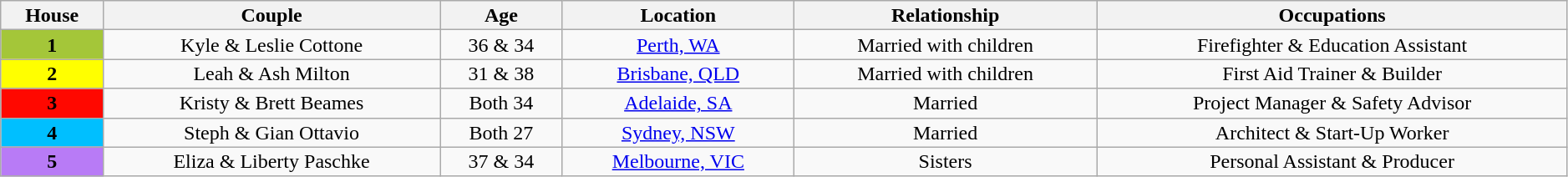<table class="wikitable plainrowheaders" style="text-align:center; line-height:16px; width:99%;">
<tr valign="top">
<th>House</th>
<th>Couple</th>
<th>Age</th>
<th>Location</th>
<th>Relationship</th>
<th>Occupations</th>
</tr>
<tr>
<th style="background:#A4C639; color:black;">1</th>
<td>Kyle & Leslie Cottone</td>
<td>36 & 34</td>
<td><a href='#'>Perth, WA</a></td>
<td>Married with children</td>
<td>Firefighter & Education Assistant</td>
</tr>
<tr>
<th style="background:yellow; color:black;">2</th>
<td>Leah & Ash Milton</td>
<td>31 & 38</td>
<td><a href='#'>Brisbane, QLD</a></td>
<td>Married with children</td>
<td>First Aid Trainer & Builder</td>
</tr>
<tr>
<th style="background:#FF0800; color:black;">3</th>
<td>Kristy & Brett Beames</td>
<td>Both 34</td>
<td><a href='#'>Adelaide, SA</a></td>
<td>Married</td>
<td>Project Manager & Safety Advisor</td>
</tr>
<tr>
<th style="background:#00BFFF; color:black;">4</th>
<td>Steph & Gian Ottavio</td>
<td>Both 27</td>
<td><a href='#'>Sydney, NSW</a></td>
<td>Married</td>
<td>Architect & Start-Up Worker</td>
</tr>
<tr>
<th style="background:#B87BF6; color:black;">5</th>
<td>Eliza & Liberty Paschke</td>
<td>37 & 34</td>
<td><a href='#'>Melbourne, VIC</a></td>
<td>Sisters</td>
<td>Personal Assistant & Producer</td>
</tr>
</table>
